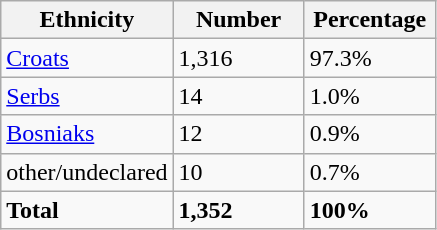<table class="wikitable">
<tr>
<th width="100px">Ethnicity</th>
<th width="80px">Number</th>
<th width="80px">Percentage</th>
</tr>
<tr>
<td><a href='#'>Croats</a></td>
<td>1,316</td>
<td>97.3%</td>
</tr>
<tr>
<td><a href='#'>Serbs</a></td>
<td>14</td>
<td>1.0%</td>
</tr>
<tr>
<td><a href='#'>Bosniaks</a></td>
<td>12</td>
<td>0.9%</td>
</tr>
<tr>
<td>other/undeclared</td>
<td>10</td>
<td>0.7%</td>
</tr>
<tr>
<td><strong>Total</strong></td>
<td><strong>1,352</strong></td>
<td><strong>100%</strong></td>
</tr>
</table>
